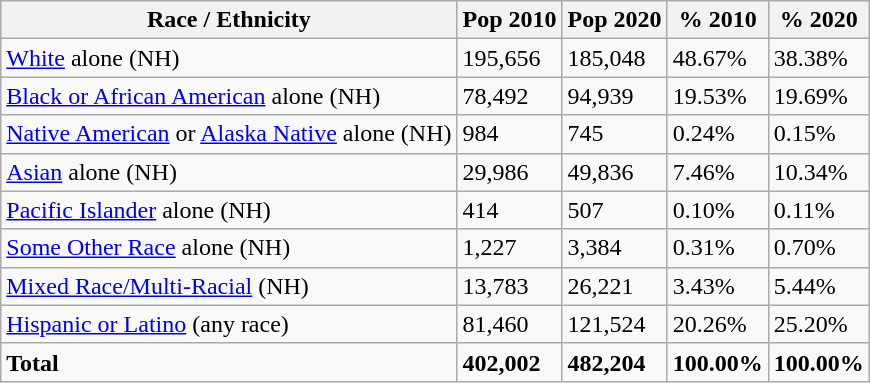<table class="wikitable">
<tr>
<th>Race / Ethnicity</th>
<th>Pop 2010</th>
<th>Pop 2020</th>
<th>% 2010</th>
<th>% 2020</th>
</tr>
<tr>
<td><a href='#'>White</a> alone (NH)</td>
<td>195,656</td>
<td>185,048</td>
<td>48.67%</td>
<td>38.38%</td>
</tr>
<tr>
<td><a href='#'>Black or African American</a> alone (NH)</td>
<td>78,492</td>
<td>94,939</td>
<td>19.53%</td>
<td>19.69%</td>
</tr>
<tr>
<td><a href='#'>Native American</a> or <a href='#'>Alaska Native</a> alone (NH)</td>
<td>984</td>
<td>745</td>
<td>0.24%</td>
<td>0.15%</td>
</tr>
<tr>
<td><a href='#'>Asian</a> alone (NH)</td>
<td>29,986</td>
<td>49,836</td>
<td>7.46%</td>
<td>10.34%</td>
</tr>
<tr>
<td><a href='#'>Pacific Islander</a> alone (NH)</td>
<td>414</td>
<td>507</td>
<td>0.10%</td>
<td>0.11%</td>
</tr>
<tr>
<td><a href='#'>Some Other Race</a> alone (NH)</td>
<td>1,227</td>
<td>3,384</td>
<td>0.31%</td>
<td>0.70%</td>
</tr>
<tr>
<td><a href='#'>Mixed Race/Multi-Racial</a> (NH)</td>
<td>13,783</td>
<td>26,221</td>
<td>3.43%</td>
<td>5.44%</td>
</tr>
<tr>
<td><a href='#'>Hispanic or Latino</a> (any race)</td>
<td>81,460</td>
<td>121,524</td>
<td>20.26%</td>
<td>25.20%</td>
</tr>
<tr>
<td><strong>Total</strong></td>
<td><strong>402,002</strong></td>
<td><strong>482,204</strong></td>
<td><strong>100.00%</strong></td>
<td><strong>100.00%</strong></td>
</tr>
</table>
